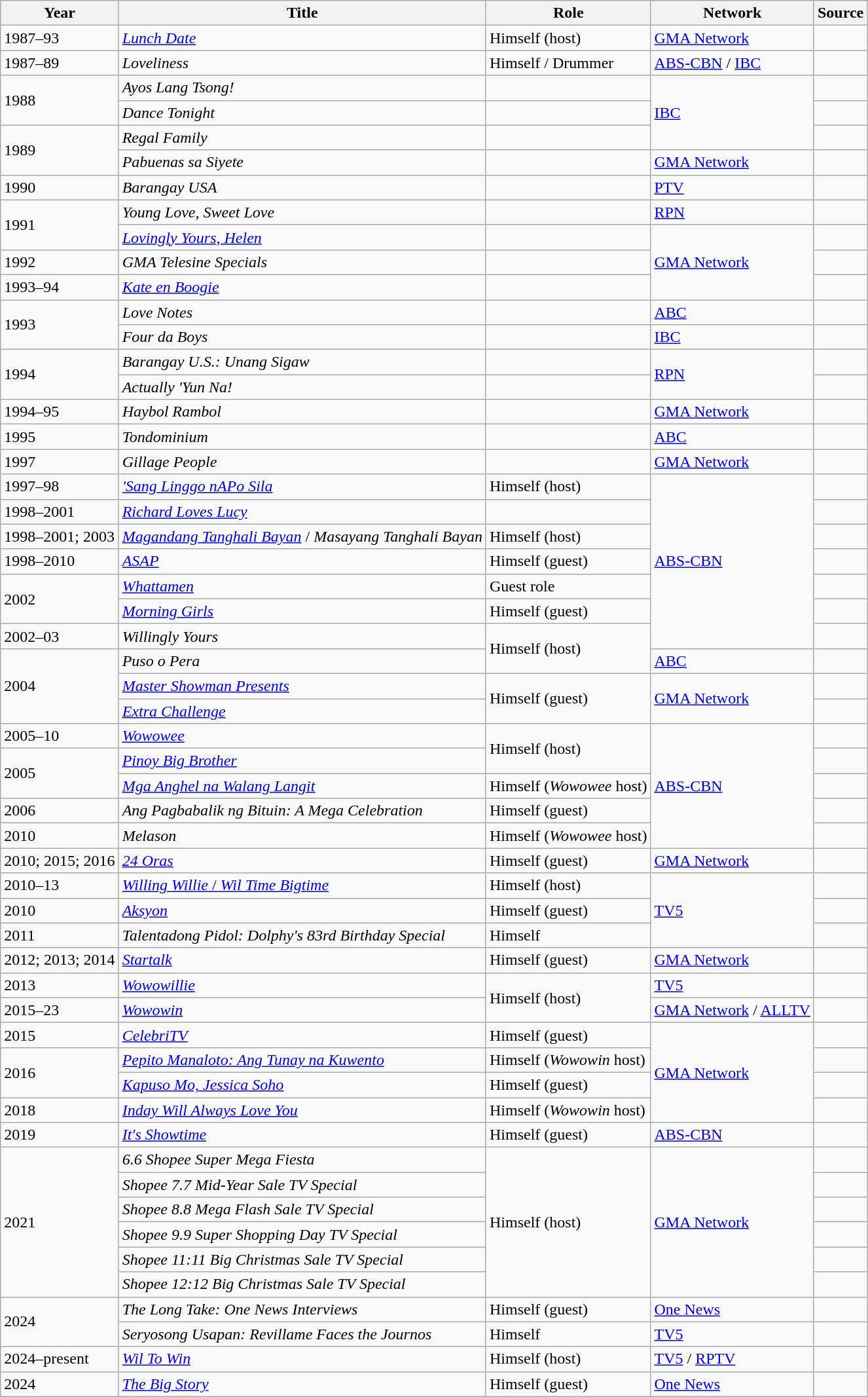<table class="wikitable sortable">
<tr>
<th>Year</th>
<th>Title</th>
<th>Role</th>
<th>Network</th>
<th>Source</th>
</tr>
<tr>
<td>1987–93</td>
<td><em><a href='#'>Lunch Date</a></em></td>
<td>Himself (host)</td>
<td><a href='#'>GMA Network</a></td>
<td></td>
</tr>
<tr>
<td>1987–89</td>
<td><em>Loveliness</em></td>
<td>Himself / Drummer</td>
<td><a href='#'>ABS-CBN</a> / <a href='#'>IBC</a></td>
<td></td>
</tr>
<tr>
<td rowspan="2">1988</td>
<td><em>Ayos Lang Tsong!</em></td>
<td></td>
<td rowspan="3"><a href='#'>IBC</a></td>
<td></td>
</tr>
<tr>
<td><em>Dance Tonight</em></td>
<td></td>
<td></td>
</tr>
<tr>
<td rowspan="2">1989</td>
<td><em>Regal Family</em></td>
<td></td>
<td></td>
</tr>
<tr>
<td><em>Pabuenas sa Siyete</em></td>
<td></td>
<td><a href='#'>GMA Network</a></td>
<td></td>
</tr>
<tr>
<td>1990</td>
<td><em>Barangay USA</em></td>
<td></td>
<td><a href='#'>PTV</a></td>
<td></td>
</tr>
<tr>
<td rowspan="2">1991</td>
<td><em>Young Love, Sweet Love</em></td>
<td></td>
<td><a href='#'>RPN</a></td>
<td></td>
</tr>
<tr>
<td><em><a href='#'>Lovingly Yours, Helen</a></em></td>
<td></td>
<td rowspan="3"><a href='#'>GMA Network</a></td>
<td></td>
</tr>
<tr>
<td>1992</td>
<td><em>GMA Telesine Specials</em></td>
<td></td>
<td></td>
</tr>
<tr>
<td>1993–94</td>
<td><em><a href='#'>Kate en Boogie</a></em></td>
<td></td>
<td></td>
</tr>
<tr>
<td rowspan="2">1993</td>
<td><em>Love Notes</em></td>
<td></td>
<td><a href='#'>ABC</a></td>
<td></td>
</tr>
<tr>
<td><em>Four da Boys</em></td>
<td></td>
<td><a href='#'>IBC</a></td>
<td></td>
</tr>
<tr>
<td rowspan="2">1994</td>
<td><em>Barangay U.S.: Unang Sigaw</em></td>
<td></td>
<td rowspan="2"><a href='#'>RPN</a></td>
<td></td>
</tr>
<tr>
<td><em>Actually 'Yun Na!</em></td>
<td></td>
<td></td>
</tr>
<tr>
<td>1994–95</td>
<td><em>Haybol Rambol</em></td>
<td></td>
<td><a href='#'>GMA Network</a></td>
<td></td>
</tr>
<tr>
<td>1995</td>
<td><em>Tondominium</em></td>
<td></td>
<td><a href='#'>ABC</a></td>
<td></td>
</tr>
<tr>
<td>1997</td>
<td><em>Gillage People</em></td>
<td></td>
<td><a href='#'>GMA Network</a></td>
<td></td>
</tr>
<tr>
<td>1997–98</td>
<td><a href='#'><em>'Sang Linggo nAPo Sila</em></a></td>
<td>Himself (host)</td>
<td rowspan="7"><a href='#'>ABS-CBN</a></td>
<td></td>
</tr>
<tr>
<td>1998–2001</td>
<td><em><a href='#'>Richard Loves Lucy</a></em></td>
<td></td>
<td></td>
</tr>
<tr>
<td>1998–2001; 2003</td>
<td><em><a href='#'>Magandang Tanghali Bayan</a></em> / <em>Masayang Tanghali Bayan</em></td>
<td>Himself (host)</td>
<td></td>
</tr>
<tr>
<td>1998–2010</td>
<td><em><a href='#'>ASAP</a></em></td>
<td>Himself (guest)</td>
<td></td>
</tr>
<tr>
<td rowspan="2">2002</td>
<td><em><a href='#'>Whattamen</a></em></td>
<td>Guest role</td>
<td></td>
</tr>
<tr>
<td><em><a href='#'>Morning Girls</a></em></td>
<td>Himself (guest)</td>
<td></td>
</tr>
<tr>
<td>2002–03</td>
<td><em>Willingly Yours</em></td>
<td rowspan="2">Himself (host)</td>
<td></td>
</tr>
<tr>
<td rowspan="3">2004</td>
<td><em>Puso o Pera</em></td>
<td><a href='#'>ABC</a></td>
<td></td>
</tr>
<tr>
<td><em><a href='#'>Master Showman Presents</a></em></td>
<td rowspan="2">Himself (guest)</td>
<td rowspan="2"><a href='#'>GMA Network</a></td>
<td></td>
</tr>
<tr>
<td><em><a href='#'>Extra Challenge</a></em></td>
<td></td>
</tr>
<tr>
<td>2005–10</td>
<td><em><a href='#'>Wowowee</a></em></td>
<td rowspan="2">Himself (host)</td>
<td rowspan="5"><a href='#'>ABS-CBN</a></td>
<td></td>
</tr>
<tr>
<td rowspan="2">2005</td>
<td><em><a href='#'>Pinoy Big Brother</a></em></td>
<td></td>
</tr>
<tr>
<td><em><a href='#'>Mga Anghel na Walang Langit</a></em></td>
<td>Himself (<em>Wowowee</em> host)</td>
<td></td>
</tr>
<tr>
<td>2006</td>
<td><em>Ang Pagbabalik ng Bituin: A Mega Celebration</em></td>
<td>Himself (guest)</td>
<td></td>
</tr>
<tr>
<td>2010</td>
<td><em>Melason</em></td>
<td>Himself (<em>Wowowee</em> host)</td>
<td></td>
</tr>
<tr>
<td>2010; 2015; 2016</td>
<td><em><a href='#'>24 Oras</a></em></td>
<td>Himself (guest)</td>
<td><a href='#'>GMA Network</a></td>
<td></td>
</tr>
<tr>
<td>2010–13</td>
<td><a href='#'><em>Willing Willie</em> / <em>Wil Time Bigtime</em></a></td>
<td>Himself (host)</td>
<td rowspan="3"><a href='#'>TV5</a></td>
<td></td>
</tr>
<tr>
<td>2010</td>
<td><em><a href='#'>Aksyon</a></em></td>
<td>Himself (guest)</td>
<td></td>
</tr>
<tr>
<td>2011</td>
<td><em>Talentadong Pidol: Dolphy's 83rd Birthday Special</em></td>
<td>Himself</td>
<td></td>
</tr>
<tr>
<td>2012; 2013; 2014</td>
<td><em><a href='#'>Startalk</a></em></td>
<td>Himself (guest)</td>
<td><a href='#'>GMA Network</a></td>
<td></td>
</tr>
<tr>
<td>2013</td>
<td><em><a href='#'>Wowowillie</a></em></td>
<td rowspan="2">Himself (host)</td>
<td><a href='#'>TV5</a></td>
<td></td>
</tr>
<tr>
<td>2015–23</td>
<td><em><a href='#'>Wowowin</a></em></td>
<td><a href='#'>GMA Network</a> / <a href='#'>ALLTV</a></td>
<td></td>
</tr>
<tr>
<td>2015</td>
<td><em><a href='#'>CelebriTV</a></em></td>
<td>Himself (guest)</td>
<td rowspan="4"><a href='#'>GMA Network</a></td>
<td></td>
</tr>
<tr>
<td rowspan="2">2016</td>
<td><em><a href='#'>Pepito Manaloto: Ang Tunay na Kuwento</a></em></td>
<td>Himself (<em>Wowowin</em> host)</td>
<td></td>
</tr>
<tr>
<td><em><a href='#'>Kapuso Mo, Jessica Soho</a></em></td>
<td>Himself (guest)</td>
<td></td>
</tr>
<tr>
<td>2018</td>
<td><em><a href='#'>Inday Will Always Love You</a></em></td>
<td>Himself (<em>Wowowin</em> host)</td>
<td></td>
</tr>
<tr>
<td>2019</td>
<td><em><a href='#'>It's Showtime</a></em></td>
<td>Himself (guest)</td>
<td><a href='#'>ABS-CBN</a></td>
<td></td>
</tr>
<tr>
<td rowspan="6">2021</td>
<td><em>6.6 Shopee Super Mega Fiesta</em></td>
<td rowspan="6">Himself (host)</td>
<td rowspan="6"><a href='#'>GMA Network</a></td>
<td></td>
</tr>
<tr>
<td><em>Shopee 7.7 Mid-Year Sale TV Special</em></td>
<td></td>
</tr>
<tr>
<td><em>Shopee 8.8 Mega Flash Sale TV Special</em></td>
<td></td>
</tr>
<tr>
<td><em>Shopee 9.9 Super Shopping Day TV Special</em></td>
<td></td>
</tr>
<tr>
<td><em>Shopee 11:11 Big Christmas Sale TV Special</em></td>
<td></td>
</tr>
<tr>
<td><em>Shopee 12:12 Big Christmas Sale TV Special</em></td>
<td></td>
</tr>
<tr>
<td rowspan="2">2024</td>
<td><em>The Long Take: One News Interviews</em></td>
<td>Himself (guest)</td>
<td><a href='#'>One News</a></td>
<td></td>
</tr>
<tr>
<td><em>Seryosong Usapan: Revillame Faces the Journos</em></td>
<td>Himself</td>
<td><a href='#'>TV5</a></td>
<td></td>
</tr>
<tr>
<td>2024–present</td>
<td><em><a href='#'>Wil To Win</a></em></td>
<td>Himself (host)</td>
<td><a href='#'>TV5</a> / <a href='#'>RPTV</a></td>
<td></td>
</tr>
<tr>
<td>2024</td>
<td><em><a href='#'>The Big Story</a></em></td>
<td>Himself (guest)</td>
<td><a href='#'>One News</a></td>
<td></td>
</tr>
</table>
